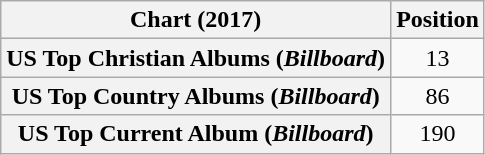<table class="wikitable sortable plainrowheaders" style="text-align:center">
<tr>
<th scope="col">Chart (2017)</th>
<th scope="col">Position</th>
</tr>
<tr>
<th scope="row">US Top Christian Albums (<em>Billboard</em>)</th>
<td>13</td>
</tr>
<tr>
<th scope="row">US Top Country Albums (<em>Billboard</em>)</th>
<td>86</td>
</tr>
<tr>
<th scope="row">US Top Current Album (<em>Billboard</em>)</th>
<td>190</td>
</tr>
</table>
